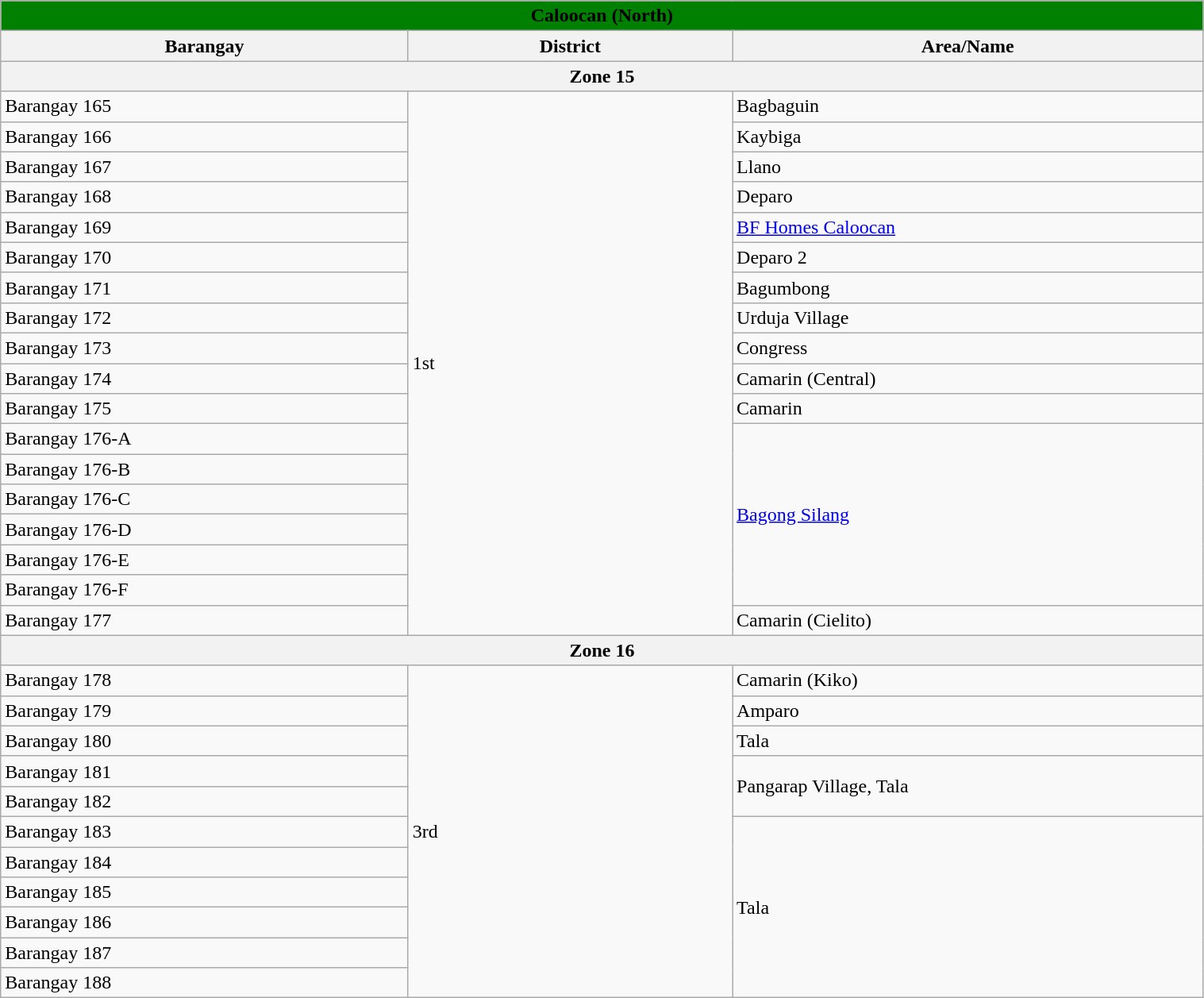<table class="wikitable collapsible collapsed" width=80%>
<tr>
<th style="background: green" colspan=3 align="center">Caloocan (North)</th>
</tr>
<tr>
<th scope="col" style="width: 50px;">Barangay</th>
<th scope="col" style="width: 50px;">District</th>
<th scope="col" style="width: 50px;">Area/Name </th>
</tr>
<tr>
<th colspan=3 align="center">Zone 15</th>
</tr>
<tr>
<td>Barangay 165</td>
<td rowspan = 18>1st</td>
<td>Bagbaguin</td>
</tr>
<tr>
<td>Barangay 166</td>
<td>Kaybiga</td>
</tr>
<tr>
<td>Barangay 167</td>
<td>Llano</td>
</tr>
<tr>
<td>Barangay 168</td>
<td>Deparo</td>
</tr>
<tr>
<td>Barangay 169</td>
<td><a href='#'>BF Homes Caloocan</a></td>
</tr>
<tr>
<td>Barangay 170</td>
<td>Deparo 2</td>
</tr>
<tr>
<td>Barangay 171</td>
<td>Bagumbong</td>
</tr>
<tr>
<td>Barangay 172</td>
<td>Urduja Village</td>
</tr>
<tr>
<td>Barangay 173</td>
<td>Congress</td>
</tr>
<tr>
<td>Barangay 174</td>
<td>Camarin (Central)</td>
</tr>
<tr>
<td>Barangay 175</td>
<td>Camarin</td>
</tr>
<tr>
<td>Barangay 176-A</td>
<td rowspan=6><a href='#'>Bagong Silang</a></td>
</tr>
<tr>
<td>Barangay 176-B</td>
</tr>
<tr>
<td>Barangay 176-C</td>
</tr>
<tr>
<td>Barangay 176-D</td>
</tr>
<tr>
<td>Barangay 176-E</td>
</tr>
<tr>
<td>Barangay 176-F</td>
</tr>
<tr>
<td>Barangay 177</td>
<td>Camarin (Cielito)</td>
</tr>
<tr>
<th colspan=3 align="center">Zone 16</th>
</tr>
<tr>
<td>Barangay 178</td>
<td rowspan = 11>3rd</td>
<td>Camarin (Kiko)</td>
</tr>
<tr>
<td>Barangay 179</td>
<td>Amparo</td>
</tr>
<tr>
<td>Barangay 180</td>
<td>Tala</td>
</tr>
<tr>
<td>Barangay 181</td>
<td rowspan = 2>Pangarap Village, Tala</td>
</tr>
<tr>
<td>Barangay 182</td>
</tr>
<tr>
<td>Barangay 183</td>
<td rowspan = 6>Tala</td>
</tr>
<tr>
<td>Barangay 184</td>
</tr>
<tr>
<td>Barangay 185</td>
</tr>
<tr>
<td>Barangay 186</td>
</tr>
<tr>
<td>Barangay 187</td>
</tr>
<tr>
<td>Barangay 188</td>
</tr>
</table>
